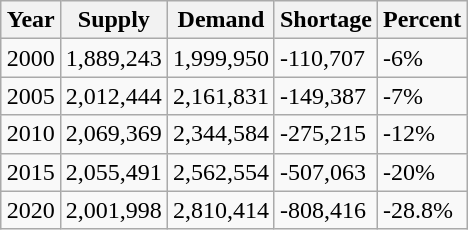<table class="wikitable" style="margin:1em auto;">
<tr>
<th>Year</th>
<th>Supply</th>
<th>Demand</th>
<th>Shortage</th>
<th>Percent</th>
</tr>
<tr>
<td>2000</td>
<td>1,889,243</td>
<td>1,999,950</td>
<td>-110,707</td>
<td>-6%</td>
</tr>
<tr>
<td>2005</td>
<td>2,012,444</td>
<td>2,161,831</td>
<td>-149,387</td>
<td>-7%</td>
</tr>
<tr>
<td>2010</td>
<td>2,069,369</td>
<td>2,344,584</td>
<td>-275,215</td>
<td>-12%</td>
</tr>
<tr>
<td>2015</td>
<td>2,055,491</td>
<td>2,562,554</td>
<td>-507,063</td>
<td>-20%</td>
</tr>
<tr>
<td>2020</td>
<td>2,001,998</td>
<td>2,810,414</td>
<td>-808,416</td>
<td>-28.8%</td>
</tr>
</table>
